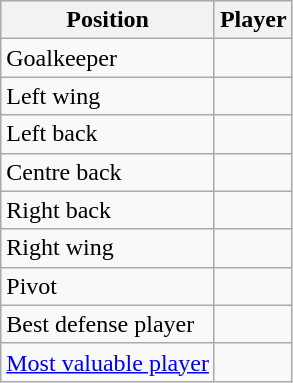<table class="wikitable">
<tr>
<th>Position</th>
<th>Player</th>
</tr>
<tr>
<td>Goalkeeper</td>
<td></td>
</tr>
<tr>
<td>Left wing</td>
<td></td>
</tr>
<tr>
<td>Left back</td>
<td></td>
</tr>
<tr>
<td>Centre back</td>
<td></td>
</tr>
<tr>
<td>Right back</td>
<td></td>
</tr>
<tr>
<td>Right wing</td>
<td></td>
</tr>
<tr>
<td>Pivot</td>
<td></td>
</tr>
<tr>
<td>Best defense player</td>
<td></td>
</tr>
<tr>
<td><a href='#'>Most valuable player</a></td>
<td></td>
</tr>
</table>
